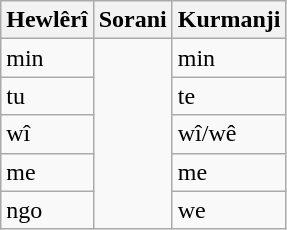<table class="wikitable">
<tr>
<th>Hewlêrî</th>
<th>Sorani</th>
<th>Kurmanji</th>
</tr>
<tr>
<td>min</td>
<td rowspan="5"></td>
<td>min</td>
</tr>
<tr>
<td>tu</td>
<td>te</td>
</tr>
<tr>
<td>wî</td>
<td>wî/wê</td>
</tr>
<tr>
<td>me</td>
<td>me</td>
</tr>
<tr>
<td>ngo</td>
<td>we</td>
</tr>
</table>
